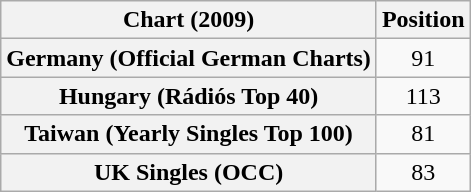<table class="wikitable sortable plainrowheaders" style="text-align:center">
<tr>
<th scope="col">Chart (2009)</th>
<th scope="col">Position</th>
</tr>
<tr>
<th scope="row">Germany (Official German Charts)</th>
<td>91</td>
</tr>
<tr>
<th scope="row">Hungary (Rádiós Top 40)</th>
<td>113</td>
</tr>
<tr>
<th scope="row">Taiwan (Yearly Singles Top 100)</th>
<td>81</td>
</tr>
<tr>
<th scope="row">UK Singles (OCC)</th>
<td>83</td>
</tr>
</table>
